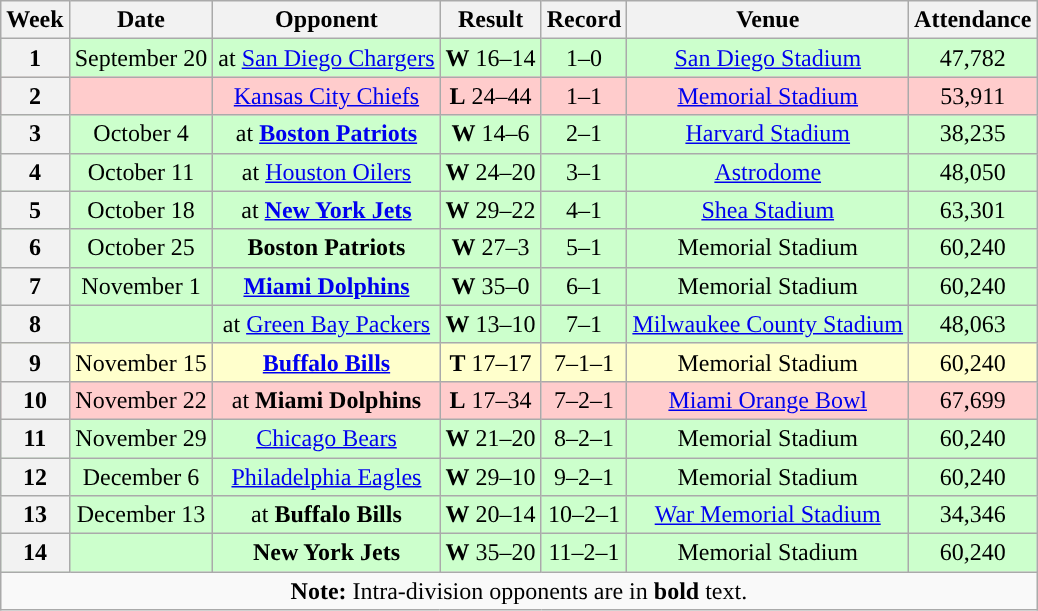<table class="wikitable" style="text-align:center">
<tr>
<th>Week</th>
<th>Date</th>
<th>Opponent</th>
<th>Result</th>
<th>Record</th>
<th>Venue</th>
<th>Attendance</th>
</tr>
<tr style="background:#cfc">
<th>1</th>
<td>September 20</td>
<td>at <a href='#'>San Diego Chargers</a></td>
<td><strong>W</strong> 16–14</td>
<td>1–0</td>
<td><a href='#'>San Diego Stadium</a></td>
<td>47,782</td>
</tr>
<tr style="background:#fcc">
<th>2</th>
<td></td>
<td><a href='#'>Kansas City Chiefs</a></td>
<td><strong>L</strong> 24–44</td>
<td>1–1</td>
<td><a href='#'>Memorial Stadium</a></td>
<td>53,911</td>
</tr>
<tr style="background:#cfc">
<th>3</th>
<td>October 4</td>
<td>at <strong><a href='#'>Boston Patriots</a></strong></td>
<td><strong>W</strong> 14–6</td>
<td>2–1</td>
<td><a href='#'>Harvard Stadium</a></td>
<td>38,235</td>
</tr>
<tr style="background:#cfc">
<th>4</th>
<td>October 11</td>
<td>at <a href='#'>Houston Oilers</a></td>
<td><strong>W</strong> 24–20</td>
<td>3–1</td>
<td><a href='#'>Astrodome</a></td>
<td>48,050</td>
</tr>
<tr style="background:#cfc">
<th>5</th>
<td>October 18</td>
<td>at <strong><a href='#'>New York Jets</a></strong></td>
<td><strong>W</strong> 29–22</td>
<td>4–1</td>
<td><a href='#'>Shea Stadium</a></td>
<td>63,301</td>
</tr>
<tr style="background:#cfc">
<th>6</th>
<td>October 25</td>
<td><strong>Boston Patriots</strong></td>
<td><strong>W</strong> 27–3</td>
<td>5–1</td>
<td>Memorial Stadium</td>
<td>60,240</td>
</tr>
<tr style="background:#cfc">
<th>7</th>
<td>November 1</td>
<td><strong><a href='#'>Miami Dolphins</a></strong></td>
<td><strong>W</strong> 35–0</td>
<td>6–1</td>
<td>Memorial Stadium</td>
<td>60,240</td>
</tr>
<tr style="background:#cfc">
<th>8</th>
<td></td>
<td>at <a href='#'>Green Bay Packers</a></td>
<td><strong>W</strong> 13–10</td>
<td>7–1</td>
<td><a href='#'>Milwaukee County Stadium</a></td>
<td>48,063</td>
</tr>
<tr style="background:#ffc">
<th>9</th>
<td>November 15</td>
<td><strong><a href='#'>Buffalo Bills</a></strong></td>
<td><strong>T</strong> 17–17</td>
<td>7–1–1</td>
<td>Memorial Stadium</td>
<td>60,240</td>
</tr>
<tr style="background:#fcc">
<th>10</th>
<td>November 22</td>
<td>at <strong>Miami Dolphins</strong></td>
<td><strong>L</strong> 17–34</td>
<td>7–2–1</td>
<td><a href='#'>Miami Orange Bowl</a></td>
<td>67,699</td>
</tr>
<tr style="background:#cfc">
<th>11</th>
<td>November 29</td>
<td><a href='#'>Chicago Bears</a></td>
<td><strong>W</strong> 21–20</td>
<td>8–2–1</td>
<td>Memorial Stadium</td>
<td>60,240</td>
</tr>
<tr style="background:#cfc">
<th>12</th>
<td>December 6</td>
<td><a href='#'>Philadelphia Eagles</a></td>
<td><strong>W</strong> 29–10</td>
<td>9–2–1</td>
<td>Memorial Stadium</td>
<td>60,240</td>
</tr>
<tr style="background:#cfc">
<th>13</th>
<td>December 13</td>
<td>at <strong>Buffalo Bills</strong></td>
<td><strong>W</strong> 20–14</td>
<td>10–2–1</td>
<td><a href='#'>War Memorial Stadium</a></td>
<td>34,346</td>
</tr>
<tr style="background:#cfc">
<th>14</th>
<td></td>
<td><strong>New York Jets</strong></td>
<td><strong>W</strong> 35–20</td>
<td>11–2–1</td>
<td>Memorial Stadium</td>
<td>60,240</td>
</tr>
<tr>
<td colspan="8"><strong>Note:</strong> Intra-division opponents are in <strong>bold</strong> text.</td>
</tr>
</table>
